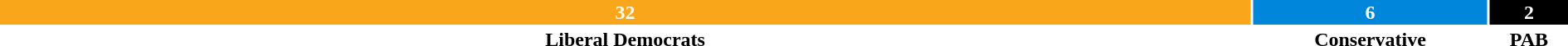<table style="width:100%; text-align:center;">
<tr style="color:white;">
<td style="background:#FAA61A; width:80%;"><strong>32</strong></td>
<td style="background:#0087DC; width:15%;"><strong>6</strong></td>
<td style="background:black; width:5%;"><strong>2</strong></td>
</tr>
<tr>
<td><span><strong>Liberal Democrats</strong></span></td>
<td><span><strong>Conservative</strong></span></td>
<td><span><strong>PAB</strong></span></td>
</tr>
</table>
